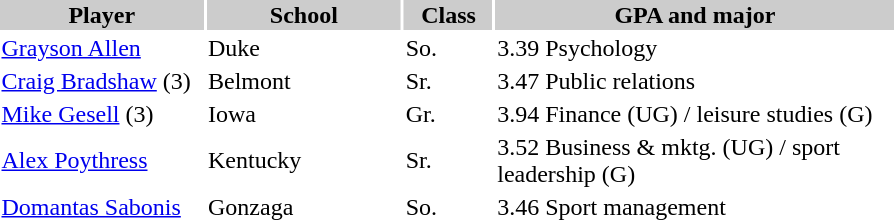<table style="width:600px" "border:'1' 'solid' 'gray' ">
<tr>
<th style="background:#ccc; width:23%;">Player</th>
<th style="background:#ccc; width:22%;">School</th>
<th style="background:#ccc; width:10%;">Class</th>
<th style="background:#ccc; width:45%;">GPA and major</th>
</tr>
<tr>
<td><a href='#'>Grayson Allen</a></td>
<td>Duke</td>
<td>So.</td>
<td>3.39 Psychology</td>
</tr>
<tr>
<td><a href='#'>Craig Bradshaw</a> (3)</td>
<td>Belmont</td>
<td>Sr.</td>
<td>3.47 Public relations</td>
</tr>
<tr>
<td><a href='#'>Mike Gesell</a> (3)</td>
<td>Iowa</td>
<td>Gr.</td>
<td>3.94 Finance (UG) / leisure studies (G)</td>
</tr>
<tr>
<td><a href='#'>Alex Poythress</a></td>
<td>Kentucky</td>
<td>Sr.</td>
<td>3.52 Business & mktg. (UG) / sport leadership (G)</td>
</tr>
<tr>
<td><a href='#'>Domantas Sabonis</a></td>
<td>Gonzaga</td>
<td>So.</td>
<td>3.46 Sport management</td>
</tr>
</table>
